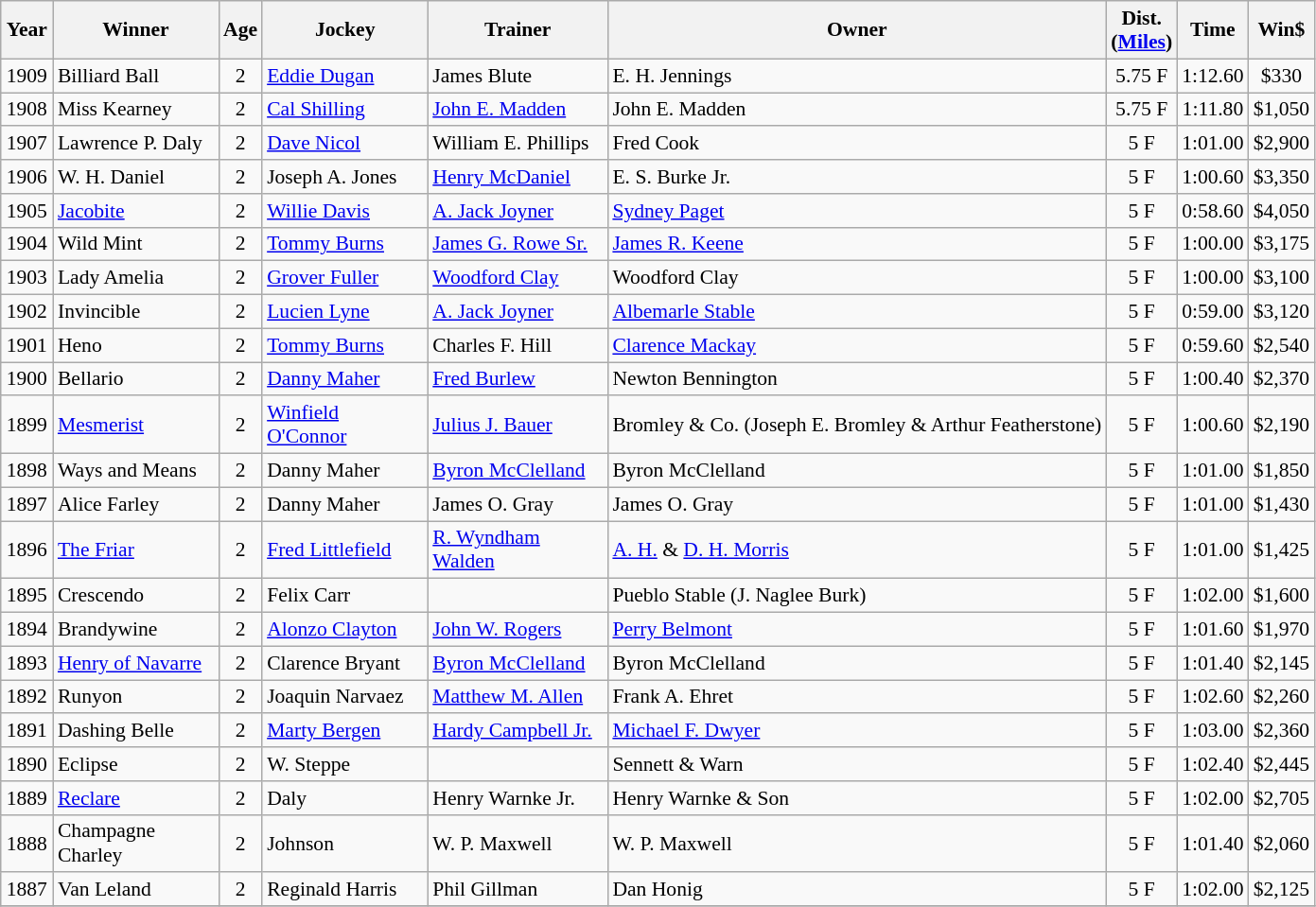<table class="wikitable sortable" style="font-size:90%">
<tr>
<th style="width:30px">Year<br></th>
<th style="width:110px">Winner<br></th>
<th style="width:20px">Age<br></th>
<th style="width:110px">Jockey<br></th>
<th style="width:120px">Trainer<br></th>
<th>Owner<br></th>
<th style="width:25px">Dist.<br> <span>(<a href='#'>Miles</a>)</span></th>
<th style="width:25px">Time<br></th>
<th style="width:25px">Win$</th>
</tr>
<tr>
<td align=center>1909</td>
<td>Billiard Ball</td>
<td align=center>2</td>
<td><a href='#'>Eddie Dugan</a></td>
<td>James Blute</td>
<td>E. H. Jennings</td>
<td align=center>5.75 F</td>
<td align=center>1:12.60</td>
<td align=center>$330</td>
</tr>
<tr>
<td align=center>1908</td>
<td>Miss Kearney</td>
<td align=center>2</td>
<td><a href='#'>Cal Shilling</a></td>
<td><a href='#'>John E. Madden</a></td>
<td>John E. Madden</td>
<td align=center>5.75 F</td>
<td align=center>1:11.80</td>
<td align=center>$1,050</td>
</tr>
<tr>
<td align=center>1907</td>
<td>Lawrence P. Daly</td>
<td align=center>2</td>
<td><a href='#'>Dave Nicol</a></td>
<td>William E. Phillips</td>
<td>Fred Cook</td>
<td align=center>5 F</td>
<td align=center>1:01.00</td>
<td align=center>$2,900</td>
</tr>
<tr>
<td align=center>1906</td>
<td>W. H. Daniel</td>
<td align=center>2</td>
<td>Joseph A. Jones</td>
<td><a href='#'>Henry McDaniel</a></td>
<td>E. S. Burke Jr.</td>
<td align=center>5 F</td>
<td align=center>1:00.60</td>
<td align=center>$3,350</td>
</tr>
<tr>
<td align=center>1905</td>
<td><a href='#'>Jacobite</a></td>
<td align=center>2</td>
<td><a href='#'>Willie Davis</a></td>
<td><a href='#'>A. Jack Joyner</a></td>
<td><a href='#'>Sydney Paget</a></td>
<td align=center>5 F</td>
<td align=center>0:58.60</td>
<td align=center>$4,050</td>
</tr>
<tr>
<td align=center>1904</td>
<td>Wild Mint</td>
<td align=center>2</td>
<td><a href='#'>Tommy Burns</a></td>
<td><a href='#'>James G. Rowe Sr.</a></td>
<td><a href='#'>James R. Keene</a></td>
<td align=center>5 F</td>
<td align=center>1:00.00</td>
<td align=center>$3,175</td>
</tr>
<tr>
<td align=center>1903</td>
<td>Lady Amelia</td>
<td align=center>2</td>
<td><a href='#'>Grover Fuller</a></td>
<td><a href='#'>Woodford Clay</a></td>
<td>Woodford Clay</td>
<td align=center>5 F</td>
<td align=center>1:00.00</td>
<td align=center>$3,100</td>
</tr>
<tr>
<td align=center>1902</td>
<td>Invincible</td>
<td align=center>2</td>
<td><a href='#'>Lucien Lyne</a></td>
<td><a href='#'>A. Jack Joyner</a></td>
<td><a href='#'>Albemarle Stable</a></td>
<td align=center>5 F</td>
<td align=center>0:59.00</td>
<td align=center>$3,120</td>
</tr>
<tr>
<td align=center>1901</td>
<td>Heno</td>
<td align=center>2</td>
<td><a href='#'>Tommy Burns</a></td>
<td>Charles F. Hill</td>
<td><a href='#'>Clarence Mackay</a></td>
<td align=center>5 F</td>
<td align=center>0:59.60</td>
<td align=center>$2,540</td>
</tr>
<tr>
<td align=center>1900</td>
<td>Bellario</td>
<td align=center>2</td>
<td><a href='#'>Danny Maher</a></td>
<td><a href='#'>Fred Burlew</a></td>
<td>Newton Bennington</td>
<td align=center>5 F</td>
<td align=center>1:00.40</td>
<td align=center>$2,370</td>
</tr>
<tr>
<td align=center>1899</td>
<td><a href='#'>Mesmerist</a></td>
<td align=center>2</td>
<td><a href='#'>Winfield O'Connor</a></td>
<td><a href='#'>Julius J. Bauer</a></td>
<td>Bromley & Co. (Joseph E. Bromley & Arthur Featherstone)</td>
<td align=center>5 F</td>
<td align=center>1:00.60</td>
<td align=center>$2,190</td>
</tr>
<tr>
<td align=center>1898</td>
<td>Ways and Means</td>
<td align=center>2</td>
<td>Danny Maher</td>
<td><a href='#'>Byron McClelland</a></td>
<td>Byron McClelland</td>
<td align=center>5 F</td>
<td align=center>1:01.00</td>
<td align=center>$1,850</td>
</tr>
<tr>
<td align=center>1897</td>
<td>Alice Farley</td>
<td align=center>2</td>
<td>Danny Maher</td>
<td>James O. Gray</td>
<td>James O. Gray</td>
<td align=center>5 F</td>
<td align=center>1:01.00</td>
<td align=center>$1,430</td>
</tr>
<tr>
<td align=center>1896</td>
<td><a href='#'>The Friar</a></td>
<td align=center>2</td>
<td><a href='#'>Fred Littlefield</a></td>
<td><a href='#'>R. Wyndham Walden</a></td>
<td><a href='#'>A. H.</a> & <a href='#'>D. H. Morris</a></td>
<td align=center>5 F</td>
<td align=center>1:01.00</td>
<td align=center>$1,425</td>
</tr>
<tr>
<td align=center>1895</td>
<td>Crescendo</td>
<td align=center>2</td>
<td>Felix Carr</td>
<td></td>
<td>Pueblo Stable (J. Naglee Burk)</td>
<td align=center>5 F</td>
<td align=center>1:02.00</td>
<td align=center>$1,600</td>
</tr>
<tr>
<td align=center>1894</td>
<td>Brandywine</td>
<td align=center>2</td>
<td><a href='#'>Alonzo Clayton</a></td>
<td><a href='#'>John W. Rogers</a></td>
<td><a href='#'>Perry Belmont</a></td>
<td align=center>5 F</td>
<td align=center>1:01.60</td>
<td align=center>$1,970</td>
</tr>
<tr>
<td align=center>1893</td>
<td><a href='#'>Henry of Navarre</a></td>
<td align=center>2</td>
<td>Clarence Bryant</td>
<td><a href='#'>Byron McClelland</a></td>
<td>Byron McClelland</td>
<td align=center>5 F</td>
<td align=center>1:01.40</td>
<td align=center>$2,145</td>
</tr>
<tr>
<td align=center>1892</td>
<td>Runyon</td>
<td align=center>2</td>
<td>Joaquin Narvaez</td>
<td><a href='#'>Matthew M. Allen</a></td>
<td>Frank A. Ehret</td>
<td align=center>5 F</td>
<td align=center>1:02.60</td>
<td align=center>$2,260</td>
</tr>
<tr>
<td align=center>1891</td>
<td>Dashing Belle</td>
<td align=center>2</td>
<td><a href='#'>Marty Bergen</a></td>
<td><a href='#'>Hardy Campbell Jr.</a></td>
<td><a href='#'>Michael F. Dwyer</a></td>
<td align=center>5 F</td>
<td align=center>1:03.00</td>
<td align=center>$2,360</td>
</tr>
<tr>
<td align=center>1890</td>
<td>Eclipse</td>
<td align=center>2</td>
<td>W. Steppe</td>
<td></td>
<td>Sennett & Warn</td>
<td align=center>5 F</td>
<td align=center>1:02.40</td>
<td align=center>$2,445</td>
</tr>
<tr>
<td align=center>1889</td>
<td><a href='#'>Reclare</a></td>
<td align=center>2</td>
<td>Daly</td>
<td>Henry Warnke Jr.</td>
<td>Henry Warnke & Son</td>
<td align=center>5 F</td>
<td align=center>1:02.00</td>
<td align=center>$2,705</td>
</tr>
<tr>
<td align=center>1888</td>
<td>Champagne Charley</td>
<td align=center>2</td>
<td>Johnson</td>
<td>W. P. Maxwell</td>
<td>W. P. Maxwell</td>
<td align=center>5 F</td>
<td align=center>1:01.40</td>
<td align=center>$2,060</td>
</tr>
<tr>
<td align=center>1887</td>
<td>Van Leland</td>
<td align=center>2</td>
<td>Reginald Harris</td>
<td>Phil Gillman</td>
<td>Dan Honig</td>
<td align=center>5 F</td>
<td align=center>1:02.00</td>
<td align=center>$2,125</td>
</tr>
<tr>
</tr>
</table>
